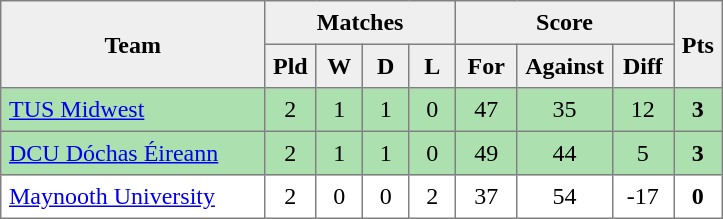<table style=border-collapse:collapse border=1 cellspacing=0 cellpadding=5>
<tr align=center bgcolor=#efefef>
<th rowspan=2 width=165>Team</th>
<th colspan=4>Matches</th>
<th colspan=3>Score</th>
<th rowspan=2width=20>Pts</th>
</tr>
<tr align=center bgcolor=#efefef>
<th width=20>Pld</th>
<th width=20>W</th>
<th width=20>D</th>
<th width=20>L</th>
<th width=30>For</th>
<th width=30>Against</th>
<th width=30>Diff</th>
</tr>
<tr align=center style="background:#ACE1AF;">
<td style="text-align:left;"><a href='#'>TUS Midwest</a></td>
<td>2</td>
<td>1</td>
<td>1</td>
<td>0</td>
<td>47</td>
<td>35</td>
<td>12</td>
<td><strong>3</strong></td>
</tr>
<tr align=center style="background:#ACE1AF;">
<td style="text-align:left;"><a href='#'>DCU Dóchas Éireann</a></td>
<td>2</td>
<td>1</td>
<td>1</td>
<td>0</td>
<td>49</td>
<td>44</td>
<td>5</td>
<td><strong>3</strong></td>
</tr>
<tr align=center>
<td style="text-align:left;"><a href='#'>Maynooth University</a></td>
<td>2</td>
<td>0</td>
<td>0</td>
<td>2</td>
<td>37</td>
<td>54</td>
<td>-17</td>
<td><strong>0</strong></td>
</tr>
</table>
